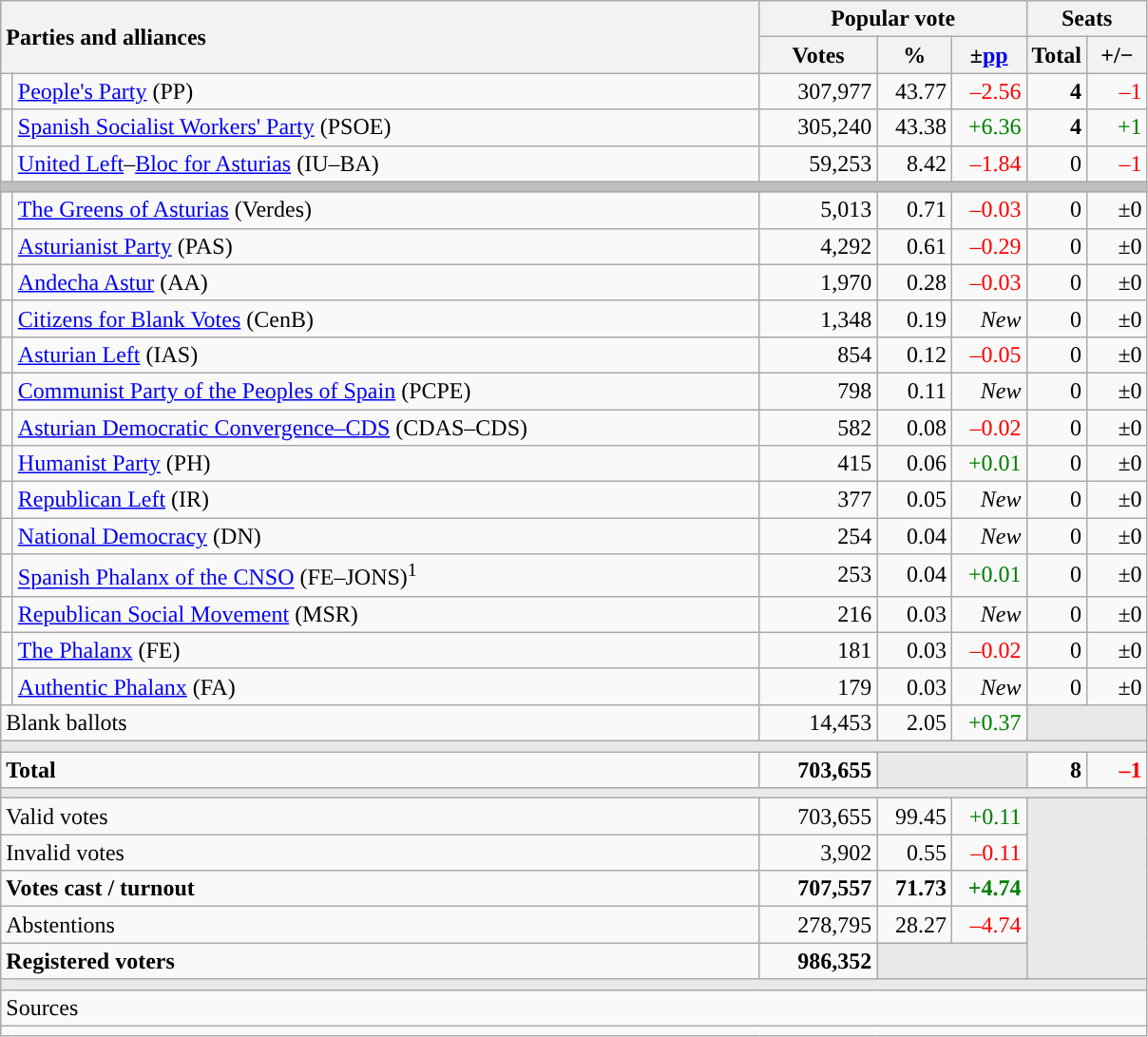<table class="wikitable" style="text-align:right;">
<tr>
<th style="text-align:left;" rowspan="2" colspan="2" width="525">Parties and alliances</th>
<th colspan="3">Popular vote</th>
<th colspan="2">Seats</th>
</tr>
<tr>
<th width="75">Votes</th>
<th width="45">%</th>
<th width="45">±<a href='#'>pp</a></th>
<th width="35">Total</th>
<th width="35">+/−</th>
</tr>
<tr>
<td width="1" style="color:inherit;background:"></td>
<td align="left"><a href='#'>People's Party</a> (PP)</td>
<td>307,977</td>
<td>43.77</td>
<td style="color:red;">–2.56</td>
<td><strong>4</strong></td>
<td style="color:red;">–1</td>
</tr>
<tr>
<td style="color:inherit;background:"></td>
<td align="left"><a href='#'>Spanish Socialist Workers' Party</a> (PSOE)</td>
<td>305,240</td>
<td>43.38</td>
<td style="color:green;">+6.36</td>
<td><strong>4</strong></td>
<td style="color:green;">+1</td>
</tr>
<tr>
<td style="color:inherit;background:"></td>
<td align="left"><a href='#'>United Left</a>–<a href='#'>Bloc for Asturias</a> (IU–BA)</td>
<td>59,253</td>
<td>8.42</td>
<td style="color:red;">–1.84</td>
<td>0</td>
<td style="color:red;">–1</td>
</tr>
<tr>
<td colspan="7" bgcolor="#C0C0C0"></td>
</tr>
<tr>
<td style="color:inherit;background:"></td>
<td align="left"><a href='#'>The Greens of Asturias</a> (Verdes)</td>
<td>5,013</td>
<td>0.71</td>
<td style="color:red;">–0.03</td>
<td>0</td>
<td>±0</td>
</tr>
<tr>
<td style="color:inherit;background:"></td>
<td align="left"><a href='#'>Asturianist Party</a> (PAS)</td>
<td>4,292</td>
<td>0.61</td>
<td style="color:red;">–0.29</td>
<td>0</td>
<td>±0</td>
</tr>
<tr>
<td style="color:inherit;background:"></td>
<td align="left"><a href='#'>Andecha Astur</a> (AA)</td>
<td>1,970</td>
<td>0.28</td>
<td style="color:red;">–0.03</td>
<td>0</td>
<td>±0</td>
</tr>
<tr>
<td style="color:inherit;background:"></td>
<td align="left"><a href='#'>Citizens for Blank Votes</a> (CenB)</td>
<td>1,348</td>
<td>0.19</td>
<td><em>New</em></td>
<td>0</td>
<td>±0</td>
</tr>
<tr>
<td style="color:inherit;background:"></td>
<td align="left"><a href='#'>Asturian Left</a> (IAS)</td>
<td>854</td>
<td>0.12</td>
<td style="color:red;">–0.05</td>
<td>0</td>
<td>±0</td>
</tr>
<tr>
<td style="color:inherit;background:"></td>
<td align="left"><a href='#'>Communist Party of the Peoples of Spain</a> (PCPE)</td>
<td>798</td>
<td>0.11</td>
<td><em>New</em></td>
<td>0</td>
<td>±0</td>
</tr>
<tr>
<td style="color:inherit;background:"></td>
<td align="left"><a href='#'>Asturian Democratic Convergence–CDS</a> (CDAS–CDS)</td>
<td>582</td>
<td>0.08</td>
<td style="color:red;">–0.02</td>
<td>0</td>
<td>±0</td>
</tr>
<tr>
<td style="color:inherit;background:"></td>
<td align="left"><a href='#'>Humanist Party</a> (PH)</td>
<td>415</td>
<td>0.06</td>
<td style="color:green;">+0.01</td>
<td>0</td>
<td>±0</td>
</tr>
<tr>
<td style="color:inherit;background:"></td>
<td align="left"><a href='#'>Republican Left</a> (IR)</td>
<td>377</td>
<td>0.05</td>
<td><em>New</em></td>
<td>0</td>
<td>±0</td>
</tr>
<tr>
<td style="color:inherit;background:"></td>
<td align="left"><a href='#'>National Democracy</a> (DN)</td>
<td>254</td>
<td>0.04</td>
<td><em>New</em></td>
<td>0</td>
<td>±0</td>
</tr>
<tr>
<td style="color:inherit;background:"></td>
<td align="left"><a href='#'>Spanish Phalanx of the CNSO</a> (FE–JONS)<sup>1</sup></td>
<td>253</td>
<td>0.04</td>
<td style="color:green;">+0.01</td>
<td>0</td>
<td>±0</td>
</tr>
<tr>
<td style="color:inherit;background:"></td>
<td align="left"><a href='#'>Republican Social Movement</a> (MSR)</td>
<td>216</td>
<td>0.03</td>
<td><em>New</em></td>
<td>0</td>
<td>±0</td>
</tr>
<tr>
<td style="color:inherit;background:"></td>
<td align="left"><a href='#'>The Phalanx</a> (FE)</td>
<td>181</td>
<td>0.03</td>
<td style="color:red;">–0.02</td>
<td>0</td>
<td>±0</td>
</tr>
<tr>
<td style="color:inherit;background:"></td>
<td align="left"><a href='#'>Authentic Phalanx</a> (FA)</td>
<td>179</td>
<td>0.03</td>
<td><em>New</em></td>
<td>0</td>
<td>±0</td>
</tr>
<tr>
<td align="left" colspan="2">Blank ballots</td>
<td>14,453</td>
<td>2.05</td>
<td style="color:green;">+0.37</td>
<td bgcolor="#E9E9E9" colspan="2"></td>
</tr>
<tr>
<td colspan="7" bgcolor="#E9E9E9"></td>
</tr>
<tr style="font-weight:bold;">
<td align="left" colspan="2">Total</td>
<td>703,655</td>
<td bgcolor="#E9E9E9" colspan="2"></td>
<td>8</td>
<td style="color:red;">–1</td>
</tr>
<tr>
<td colspan="7" bgcolor="#E9E9E9"></td>
</tr>
<tr>
<td align="left" colspan="2">Valid votes</td>
<td>703,655</td>
<td>99.45</td>
<td style="color:green;">+0.11</td>
<td bgcolor="#E9E9E9" colspan="2" rowspan="5"></td>
</tr>
<tr>
<td align="left" colspan="2">Invalid votes</td>
<td>3,902</td>
<td>0.55</td>
<td style="color:red;">–0.11</td>
</tr>
<tr style="font-weight:bold;">
<td align="left" colspan="2">Votes cast / turnout</td>
<td>707,557</td>
<td>71.73</td>
<td style="color:green;">+4.74</td>
</tr>
<tr>
<td align="left" colspan="2">Abstentions</td>
<td>278,795</td>
<td>28.27</td>
<td style="color:red;">–4.74</td>
</tr>
<tr style="font-weight:bold;">
<td align="left" colspan="2">Registered voters</td>
<td>986,352</td>
<td bgcolor="#E9E9E9" colspan="2"></td>
</tr>
<tr>
<td colspan="7" bgcolor="#E9E9E9"></td>
</tr>
<tr>
<td align="left" colspan="7">Sources</td>
</tr>
<tr>
<td colspan="7" style="text-align:left; max-width:790px;"></td>
</tr>
</table>
